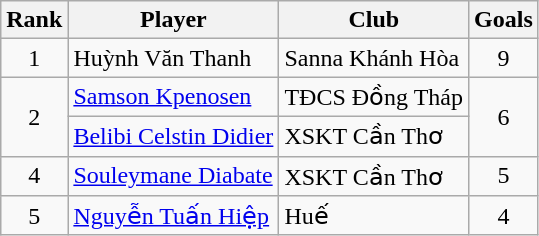<table class="wikitable" style="text-align:center">
<tr>
<th>Rank</th>
<th>Player</th>
<th>Club</th>
<th>Goals</th>
</tr>
<tr>
<td>1</td>
<td align="left"> Huỳnh Văn Thanh</td>
<td align="left">Sanna Khánh Hòa</td>
<td>9</td>
</tr>
<tr>
<td rowspan=2>2</td>
<td align="left"> <a href='#'>Samson Kpenosen</a></td>
<td align="left">TĐCS Đồng Tháp</td>
<td rowspan=2>6</td>
</tr>
<tr>
<td align="left"> <a href='#'>Belibi Celstin Didier</a></td>
<td align="left">XSKT Cần Thơ</td>
</tr>
<tr>
<td>4</td>
<td align="left"> <a href='#'>Souleymane Diabate</a></td>
<td align="left">XSKT Cần Thơ</td>
<td>5</td>
</tr>
<tr>
<td>5</td>
<td align="left"> <a href='#'>Nguyễn Tuấn Hiệp</a></td>
<td align="left">Huế</td>
<td>4</td>
</tr>
</table>
